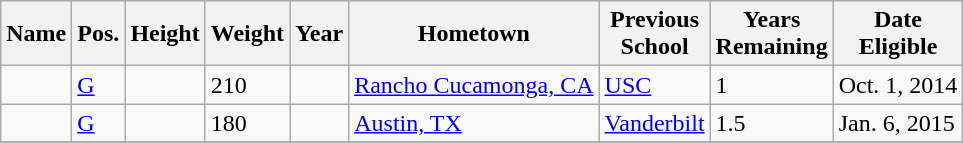<table class="wikitable sortable" border="1">
<tr>
<th>Name</th>
<th>Pos.</th>
<th>Height</th>
<th>Weight</th>
<th>Year</th>
<th>Hometown</th>
<th class="unsortable">Previous<br>School</th>
<th class="unsortable">Years<br>Remaining</th>
<th class="unsortable">Date<br>Eligible</th>
</tr>
<tr>
<td></td>
<td><a href='#'>G</a></td>
<td></td>
<td>210</td>
<td></td>
<td><a href='#'>Rancho Cucamonga, CA</a></td>
<td><a href='#'>USC</a></td>
<td>1</td>
<td>Oct. 1, 2014</td>
</tr>
<tr>
<td></td>
<td><a href='#'>G</a></td>
<td></td>
<td>180</td>
<td></td>
<td><a href='#'>Austin, TX</a></td>
<td><a href='#'>Vanderbilt</a></td>
<td>1.5</td>
<td>Jan. 6, 2015</td>
</tr>
<tr>
</tr>
</table>
